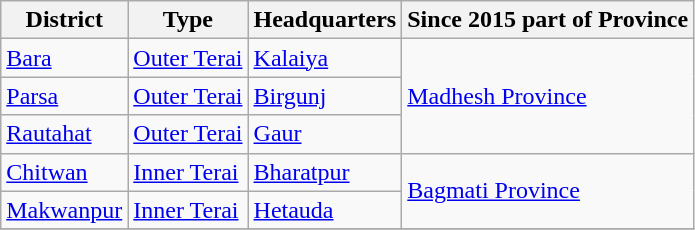<table class="wikitable">
<tr>
<th>District</th>
<th>Type</th>
<th>Headquarters</th>
<th>Since 2015 part of Province</th>
</tr>
<tr>
<td><a href='#'>Bara</a></td>
<td><a href='#'>Outer Terai</a></td>
<td><a href='#'>Kalaiya</a></td>
<td rowspan="3"><a href='#'>Madhesh Province</a></td>
</tr>
<tr>
<td><a href='#'>Parsa</a></td>
<td><a href='#'>Outer Terai</a></td>
<td><a href='#'>Birgunj</a></td>
</tr>
<tr>
<td><a href='#'>Rautahat</a></td>
<td><a href='#'>Outer Terai</a></td>
<td><a href='#'>Gaur</a></td>
</tr>
<tr>
<td><a href='#'>Chitwan</a></td>
<td><a href='#'>Inner Terai</a></td>
<td><a href='#'>Bharatpur</a></td>
<td rowspan="2"><a href='#'>Bagmati Province</a></td>
</tr>
<tr>
<td><a href='#'>Makwanpur</a></td>
<td><a href='#'>Inner Terai</a></td>
<td><a href='#'>Hetauda</a></td>
</tr>
<tr>
</tr>
</table>
